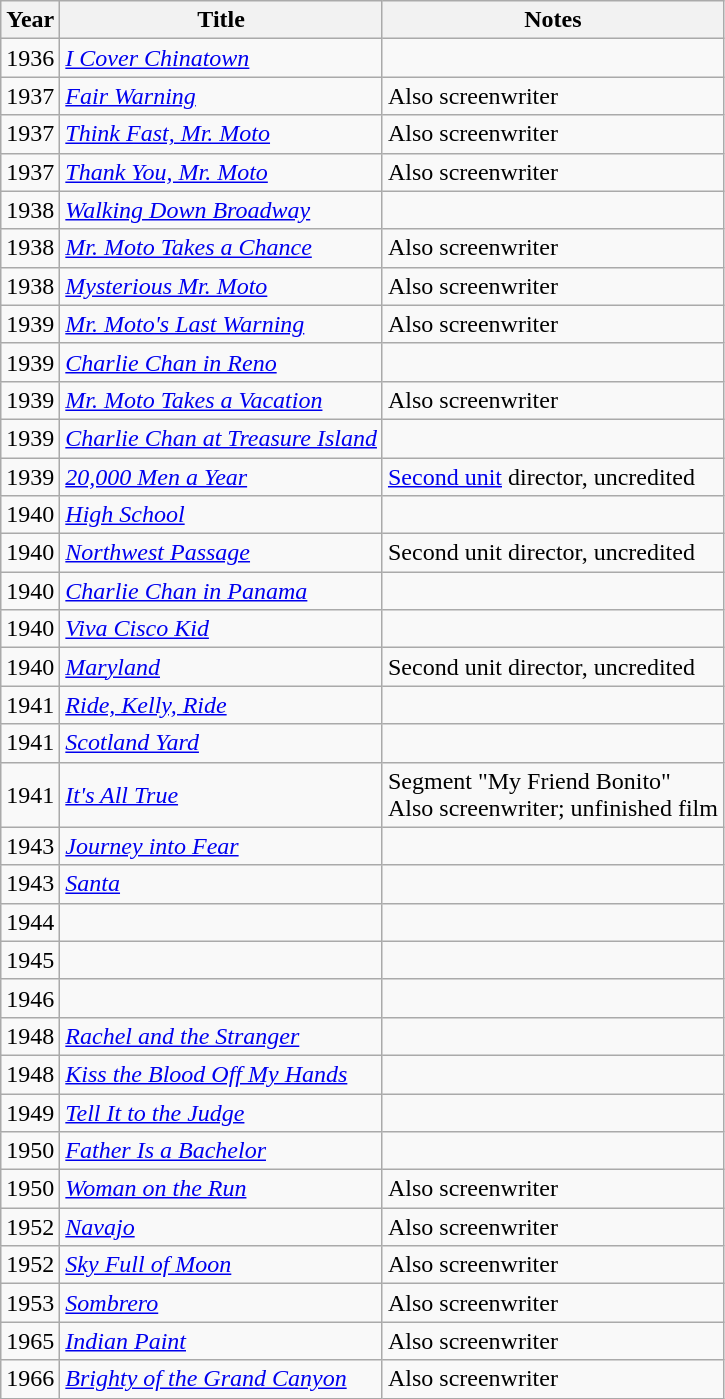<table class="wikitable sortable">
<tr>
<th>Year</th>
<th>Title</th>
<th class="unsortable">Notes</th>
</tr>
<tr>
<td>1936</td>
<td><em><a href='#'>I Cover Chinatown</a></em></td>
<td></td>
</tr>
<tr>
<td>1937</td>
<td><em><a href='#'>Fair Warning</a></em></td>
<td>Also screenwriter</td>
</tr>
<tr>
<td>1937</td>
<td><em><a href='#'>Think Fast, Mr. Moto</a></em></td>
<td>Also screenwriter</td>
</tr>
<tr>
<td>1937</td>
<td><em><a href='#'>Thank You, Mr. Moto</a></em></td>
<td>Also screenwriter</td>
</tr>
<tr>
<td>1938</td>
<td><em><a href='#'>Walking Down Broadway</a></em></td>
<td></td>
</tr>
<tr>
<td>1938</td>
<td><em><a href='#'>Mr. Moto Takes a Chance</a></em></td>
<td>Also screenwriter</td>
</tr>
<tr>
<td>1938</td>
<td><em><a href='#'>Mysterious Mr. Moto</a></em></td>
<td>Also screenwriter</td>
</tr>
<tr>
<td>1939</td>
<td><em><a href='#'>Mr. Moto's Last Warning</a></em></td>
<td>Also screenwriter</td>
</tr>
<tr>
<td>1939</td>
<td><em><a href='#'>Charlie Chan in Reno</a></em></td>
<td></td>
</tr>
<tr>
<td>1939</td>
<td><em><a href='#'>Mr. Moto Takes a Vacation</a></em></td>
<td>Also screenwriter</td>
</tr>
<tr>
<td>1939</td>
<td><em><a href='#'>Charlie Chan at Treasure Island</a></em></td>
<td></td>
</tr>
<tr>
<td>1939</td>
<td><em><a href='#'>20,000 Men a Year</a></em></td>
<td><a href='#'>Second unit</a> director, uncredited</td>
</tr>
<tr>
<td>1940</td>
<td><em><a href='#'>High School</a></em></td>
<td></td>
</tr>
<tr>
<td>1940</td>
<td><em><a href='#'>Northwest Passage</a></em></td>
<td>Second unit director, uncredited</td>
</tr>
<tr>
<td>1940</td>
<td><em><a href='#'>Charlie Chan in Panama</a></em></td>
<td></td>
</tr>
<tr>
<td>1940</td>
<td><em><a href='#'>Viva Cisco Kid</a></em></td>
<td></td>
</tr>
<tr>
<td>1940</td>
<td><em><a href='#'>Maryland</a></em></td>
<td>Second unit director, uncredited</td>
</tr>
<tr>
<td>1941</td>
<td><em><a href='#'>Ride, Kelly, Ride</a></em></td>
<td></td>
</tr>
<tr>
<td>1941</td>
<td><em><a href='#'>Scotland Yard</a></em></td>
<td></td>
</tr>
<tr>
<td>1941</td>
<td><em><a href='#'>It's All True</a></em></td>
<td>Segment "My Friend Bonito"<br>Also screenwriter; unfinished film</td>
</tr>
<tr>
<td>1943</td>
<td><em><a href='#'>Journey into Fear</a></em></td>
<td></td>
</tr>
<tr>
<td>1943</td>
<td><em><a href='#'>Santa</a></em></td>
<td></td>
</tr>
<tr>
<td>1944</td>
<td><em></em></td>
<td></td>
</tr>
<tr>
<td>1945</td>
<td><em></em></td>
<td></td>
</tr>
<tr>
<td>1946</td>
<td><em></em></td>
<td></td>
</tr>
<tr>
<td>1948</td>
<td><em><a href='#'>Rachel and the Stranger</a></em></td>
<td></td>
</tr>
<tr>
<td>1948</td>
<td><em><a href='#'>Kiss the Blood Off My Hands</a></em></td>
<td></td>
</tr>
<tr>
<td>1949</td>
<td><em><a href='#'>Tell It to the Judge</a></em></td>
<td></td>
</tr>
<tr>
<td>1950</td>
<td><em><a href='#'>Father Is a Bachelor</a></em></td>
<td></td>
</tr>
<tr>
<td>1950</td>
<td><em><a href='#'>Woman on the Run</a></em></td>
<td>Also screenwriter</td>
</tr>
<tr>
<td>1952</td>
<td><em><a href='#'>Navajo</a></em></td>
<td>Also screenwriter</td>
</tr>
<tr>
<td>1952</td>
<td><em><a href='#'>Sky Full of Moon</a></em></td>
<td>Also screenwriter</td>
</tr>
<tr>
<td>1953</td>
<td><em><a href='#'>Sombrero</a></em></td>
<td>Also screenwriter</td>
</tr>
<tr>
<td>1965</td>
<td><em><a href='#'>Indian Paint</a></em></td>
<td>Also screenwriter</td>
</tr>
<tr>
<td>1966</td>
<td><em><a href='#'>Brighty of the Grand Canyon</a></em></td>
<td>Also screenwriter</td>
</tr>
</table>
